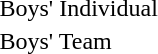<table>
<tr>
<td>Boys' Individual</td>
<td></td>
<td></td>
<td></td>
</tr>
<tr>
<td>Boys' Team</td>
<td></td>
<td></td>
<td></td>
</tr>
</table>
